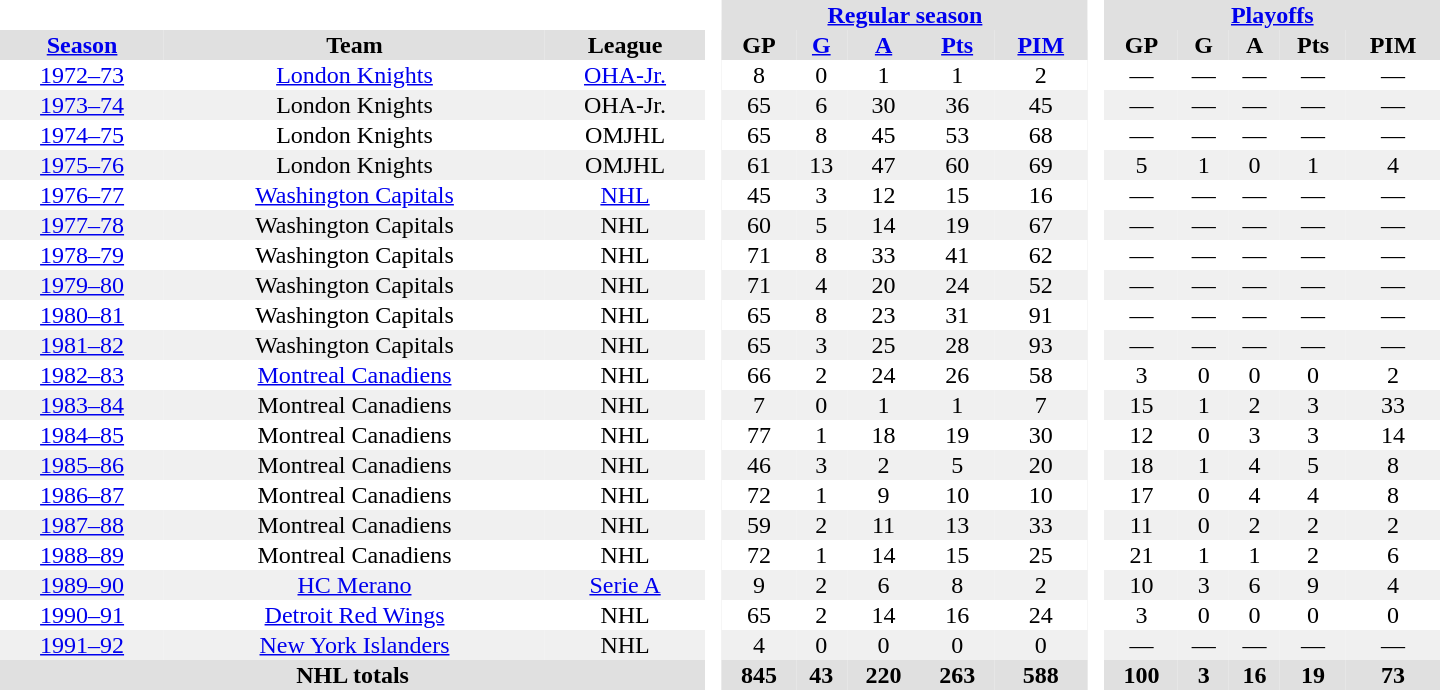<table border="0" cellpadding="1" cellspacing="0" style="text-align:center; width:60em">
<tr bgcolor="#e0e0e0">
<th colspan="3" bgcolor="#ffffff"> </th>
<th rowspan="99" bgcolor="#ffffff"> </th>
<th colspan="5"><a href='#'>Regular season</a></th>
<th rowspan="99" bgcolor="#ffffff"> </th>
<th colspan="5"><a href='#'>Playoffs</a></th>
</tr>
<tr bgcolor="#e0e0e0">
<th><a href='#'>Season</a></th>
<th>Team</th>
<th>League</th>
<th>GP</th>
<th><a href='#'>G</a></th>
<th><a href='#'>A</a></th>
<th><a href='#'>Pts</a></th>
<th><a href='#'>PIM</a></th>
<th>GP</th>
<th>G</th>
<th>A</th>
<th>Pts</th>
<th>PIM</th>
</tr>
<tr>
<td><a href='#'>1972–73</a></td>
<td><a href='#'>London Knights</a></td>
<td><a href='#'>OHA-Jr.</a></td>
<td>8</td>
<td>0</td>
<td>1</td>
<td>1</td>
<td>2</td>
<td>—</td>
<td>—</td>
<td>—</td>
<td>—</td>
<td>—</td>
</tr>
<tr bgcolor="#f0f0f0">
<td><a href='#'>1973–74</a></td>
<td>London Knights</td>
<td>OHA-Jr.</td>
<td>65</td>
<td>6</td>
<td>30</td>
<td>36</td>
<td>45</td>
<td>—</td>
<td>—</td>
<td>—</td>
<td>—</td>
<td>—</td>
</tr>
<tr>
<td><a href='#'>1974–75</a></td>
<td>London Knights</td>
<td>OMJHL</td>
<td>65</td>
<td>8</td>
<td>45</td>
<td>53</td>
<td>68</td>
<td>—</td>
<td>—</td>
<td>—</td>
<td>—</td>
<td>—</td>
</tr>
<tr bgcolor="#f0f0f0">
<td><a href='#'>1975–76</a></td>
<td>London Knights</td>
<td>OMJHL</td>
<td>61</td>
<td>13</td>
<td>47</td>
<td>60</td>
<td>69</td>
<td>5</td>
<td>1</td>
<td>0</td>
<td>1</td>
<td>4</td>
</tr>
<tr>
<td><a href='#'>1976–77</a></td>
<td><a href='#'>Washington Capitals</a></td>
<td><a href='#'>NHL</a></td>
<td>45</td>
<td>3</td>
<td>12</td>
<td>15</td>
<td>16</td>
<td>—</td>
<td>—</td>
<td>—</td>
<td>—</td>
<td>—</td>
</tr>
<tr bgcolor="#f0f0f0">
<td><a href='#'>1977–78</a></td>
<td>Washington Capitals</td>
<td>NHL</td>
<td>60</td>
<td>5</td>
<td>14</td>
<td>19</td>
<td>67</td>
<td>—</td>
<td>—</td>
<td>—</td>
<td>—</td>
<td>—</td>
</tr>
<tr>
<td><a href='#'>1978–79</a></td>
<td>Washington Capitals</td>
<td>NHL</td>
<td>71</td>
<td>8</td>
<td>33</td>
<td>41</td>
<td>62</td>
<td>—</td>
<td>—</td>
<td>—</td>
<td>—</td>
<td>—</td>
</tr>
<tr bgcolor="#f0f0f0">
<td><a href='#'>1979–80</a></td>
<td>Washington Capitals</td>
<td>NHL</td>
<td>71</td>
<td>4</td>
<td>20</td>
<td>24</td>
<td>52</td>
<td>—</td>
<td>—</td>
<td>—</td>
<td>—</td>
<td>—</td>
</tr>
<tr>
<td><a href='#'>1980–81</a></td>
<td>Washington Capitals</td>
<td>NHL</td>
<td>65</td>
<td>8</td>
<td>23</td>
<td>31</td>
<td>91</td>
<td>—</td>
<td>—</td>
<td>—</td>
<td>—</td>
<td>—</td>
</tr>
<tr bgcolor="#f0f0f0">
<td><a href='#'>1981–82</a></td>
<td>Washington Capitals</td>
<td>NHL</td>
<td>65</td>
<td>3</td>
<td>25</td>
<td>28</td>
<td>93</td>
<td>—</td>
<td>—</td>
<td>—</td>
<td>—</td>
<td>—</td>
</tr>
<tr>
<td><a href='#'>1982–83</a></td>
<td><a href='#'>Montreal Canadiens</a></td>
<td>NHL</td>
<td>66</td>
<td>2</td>
<td>24</td>
<td>26</td>
<td>58</td>
<td>3</td>
<td>0</td>
<td>0</td>
<td>0</td>
<td>2</td>
</tr>
<tr bgcolor="#f0f0f0">
<td><a href='#'>1983–84</a></td>
<td>Montreal Canadiens</td>
<td>NHL</td>
<td>7</td>
<td>0</td>
<td>1</td>
<td>1</td>
<td>7</td>
<td>15</td>
<td>1</td>
<td>2</td>
<td>3</td>
<td>33</td>
</tr>
<tr>
<td><a href='#'>1984–85</a></td>
<td>Montreal Canadiens</td>
<td>NHL</td>
<td>77</td>
<td>1</td>
<td>18</td>
<td>19</td>
<td>30</td>
<td>12</td>
<td>0</td>
<td>3</td>
<td>3</td>
<td>14</td>
</tr>
<tr bgcolor="#f0f0f0">
<td><a href='#'>1985–86</a></td>
<td>Montreal Canadiens</td>
<td>NHL</td>
<td>46</td>
<td>3</td>
<td>2</td>
<td>5</td>
<td>20</td>
<td>18</td>
<td>1</td>
<td>4</td>
<td>5</td>
<td>8</td>
</tr>
<tr>
<td><a href='#'>1986–87</a></td>
<td>Montreal Canadiens</td>
<td>NHL</td>
<td>72</td>
<td>1</td>
<td>9</td>
<td>10</td>
<td>10</td>
<td>17</td>
<td>0</td>
<td>4</td>
<td>4</td>
<td>8</td>
</tr>
<tr bgcolor="#f0f0f0">
<td><a href='#'>1987–88</a></td>
<td>Montreal Canadiens</td>
<td>NHL</td>
<td>59</td>
<td>2</td>
<td>11</td>
<td>13</td>
<td>33</td>
<td>11</td>
<td>0</td>
<td>2</td>
<td>2</td>
<td>2</td>
</tr>
<tr>
<td><a href='#'>1988–89</a></td>
<td>Montreal Canadiens</td>
<td>NHL</td>
<td>72</td>
<td>1</td>
<td>14</td>
<td>15</td>
<td>25</td>
<td>21</td>
<td>1</td>
<td>1</td>
<td>2</td>
<td>6</td>
</tr>
<tr bgcolor="#f0f0f0">
<td><a href='#'>1989–90</a></td>
<td><a href='#'>HC Merano</a></td>
<td><a href='#'>Serie A</a></td>
<td>9</td>
<td>2</td>
<td>6</td>
<td>8</td>
<td>2</td>
<td>10</td>
<td>3</td>
<td>6</td>
<td>9</td>
<td>4</td>
</tr>
<tr>
<td><a href='#'>1990–91</a></td>
<td><a href='#'>Detroit Red Wings</a></td>
<td>NHL</td>
<td>65</td>
<td>2</td>
<td>14</td>
<td>16</td>
<td>24</td>
<td>3</td>
<td>0</td>
<td>0</td>
<td>0</td>
<td>0</td>
</tr>
<tr bgcolor="#f0f0f0">
<td><a href='#'>1991–92</a></td>
<td><a href='#'>New York Islanders</a></td>
<td>NHL</td>
<td>4</td>
<td>0</td>
<td>0</td>
<td>0</td>
<td>0</td>
<td>—</td>
<td>—</td>
<td>—</td>
<td>—</td>
<td>—</td>
</tr>
<tr bgcolor="#e0e0e0">
<th colspan="3">NHL totals</th>
<th>845</th>
<th>43</th>
<th>220</th>
<th>263</th>
<th>588</th>
<th>100</th>
<th>3</th>
<th>16</th>
<th>19</th>
<th>73</th>
</tr>
</table>
